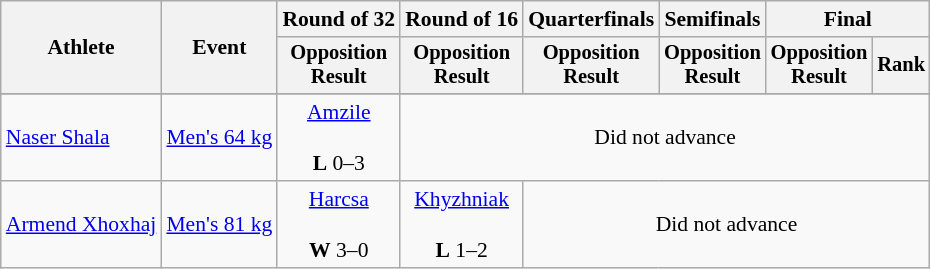<table class="wikitable" style="font-size:90%">
<tr>
<th rowspan="2">Athlete</th>
<th rowspan="2">Event</th>
<th>Round of 32</th>
<th>Round of 16</th>
<th>Quarterfinals</th>
<th>Semifinals</th>
<th colspan=2>Final</th>
</tr>
<tr style="font-size:95%">
<th>Opposition<br>Result</th>
<th>Opposition<br>Result</th>
<th>Opposition<br>Result</th>
<th>Opposition<br>Result</th>
<th>Opposition<br>Result</th>
<th>Rank</th>
</tr>
<tr align=center>
</tr>
<tr align=center>
<td align=left><a href='#'>Naser Shala</a></td>
<td align=left><a href='#'>Men's 64 kg</a></td>
<td><a href='#'>Amzile</a><br><br> <strong>L</strong> 0–3</td>
<td colspan=6>Did not advance</td>
</tr>
<tr align=center>
<td align=left><a href='#'>Armend Xhoxhaj</a></td>
<td align=left><a href='#'>Men's 81 kg</a></td>
<td><a href='#'>Harcsa</a><br><br> <strong>W</strong> 3–0</td>
<td><a href='#'>Khyzhniak</a><br><br> <strong>L</strong> 1–2</td>
<td colspan=6>Did not advance</td>
</tr>
</table>
